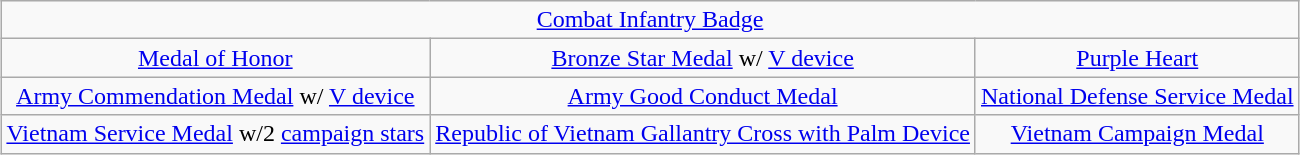<table class="wikitable" style="margin:1em auto; text-align:center;">
<tr>
<td colspan="3"><a href='#'>Combat Infantry Badge</a></td>
</tr>
<tr>
<td><a href='#'>Medal of Honor</a></td>
<td><a href='#'>Bronze Star Medal</a> w/ <a href='#'>V device</a></td>
<td><a href='#'>Purple Heart</a></td>
</tr>
<tr>
<td><a href='#'>Army Commendation Medal</a> w/ <a href='#'>V device</a></td>
<td><a href='#'>Army Good Conduct Medal</a></td>
<td><a href='#'>National Defense Service Medal</a></td>
</tr>
<tr>
<td><a href='#'>Vietnam Service Medal</a> w/2 <a href='#'>campaign stars</a></td>
<td><a href='#'>Republic of Vietnam Gallantry Cross with Palm Device</a></td>
<td><a href='#'>Vietnam Campaign Medal</a></td>
</tr>
</table>
